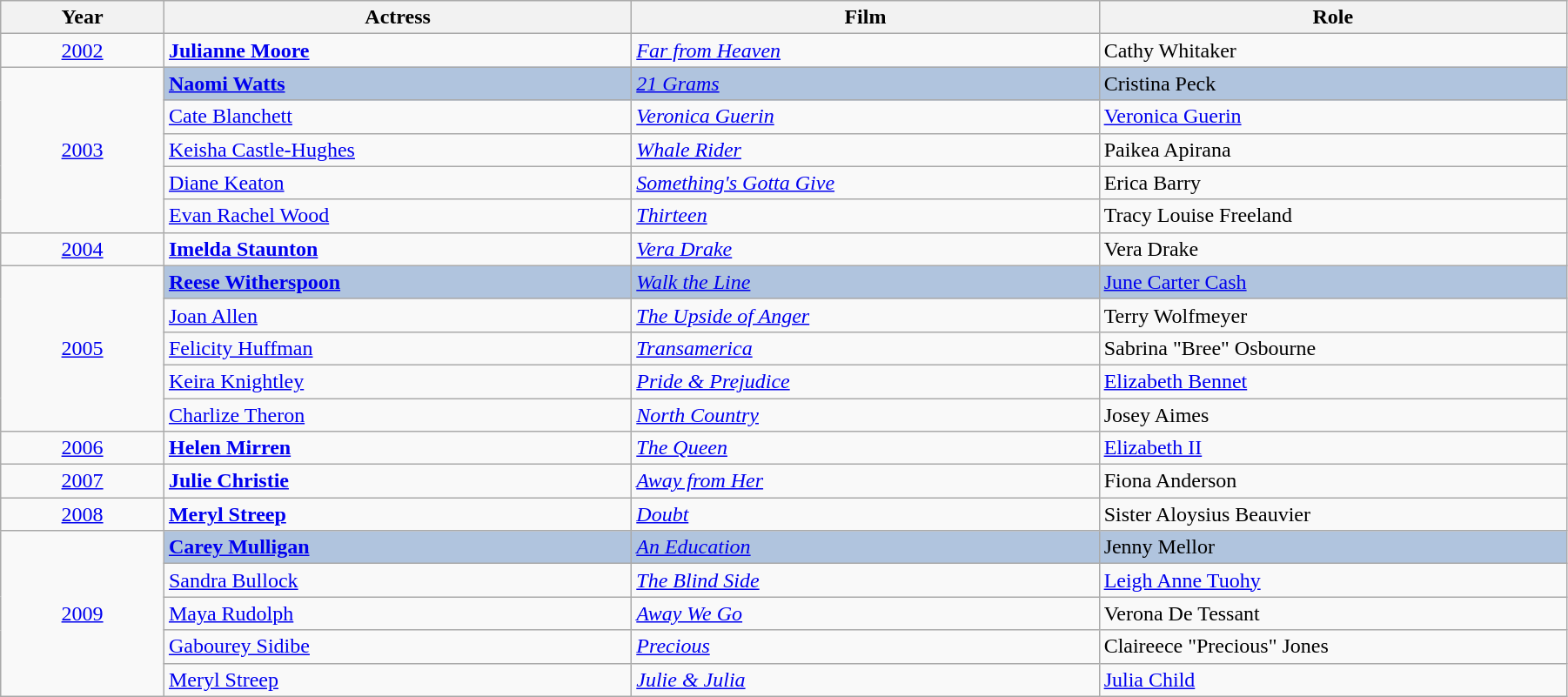<table class="wikitable" width="95%" cellpadding="5">
<tr>
<th width="100"><strong>Year</strong></th>
<th width="300"><strong>Actress</strong></th>
<th width="300"><strong>Film</strong></th>
<th width="300"><strong>Role</strong></th>
</tr>
<tr>
<td style="text-align:center;"><a href='#'>2002</a></td>
<td><strong><a href='#'>Julianne Moore</a></strong></td>
<td><em><a href='#'>Far from Heaven</a></em></td>
<td>Cathy Whitaker</td>
</tr>
<tr>
<td rowspan="5" style="text-align:center;"><a href='#'>2003</a></td>
<td style="background:#B0C4DE;"><strong><a href='#'>Naomi Watts</a></strong></td>
<td style="background:#B0C4DE;"><em><a href='#'>21 Grams</a></em></td>
<td style="background:#B0C4DE;">Cristina Peck</td>
</tr>
<tr>
<td><a href='#'>Cate Blanchett</a></td>
<td><em><a href='#'>Veronica Guerin</a></em></td>
<td><a href='#'>Veronica Guerin</a></td>
</tr>
<tr>
<td><a href='#'>Keisha Castle-Hughes</a></td>
<td><em><a href='#'>Whale Rider</a></em></td>
<td>Paikea Apirana</td>
</tr>
<tr>
<td><a href='#'>Diane Keaton</a></td>
<td><em><a href='#'>Something's Gotta Give</a></em></td>
<td>Erica Barry</td>
</tr>
<tr>
<td><a href='#'>Evan Rachel Wood</a></td>
<td><em><a href='#'>Thirteen</a></em></td>
<td>Tracy Louise Freeland</td>
</tr>
<tr>
<td style="text-align:center;"><a href='#'>2004</a></td>
<td><strong><a href='#'>Imelda Staunton</a></strong></td>
<td><em><a href='#'>Vera Drake</a></em></td>
<td>Vera Drake</td>
</tr>
<tr>
<td rowspan="5" style="text-align:center;"><a href='#'>2005</a></td>
<td style="background:#B0C4DE;"><strong><a href='#'>Reese Witherspoon</a></strong> </td>
<td style="background:#B0C4DE;"><em><a href='#'>Walk the Line</a></em></td>
<td style="background:#B0C4DE;"><a href='#'>June Carter Cash</a></td>
</tr>
<tr>
<td><a href='#'>Joan Allen</a></td>
<td><em><a href='#'>The Upside of Anger</a></em></td>
<td>Terry Wolfmeyer</td>
</tr>
<tr>
<td><a href='#'>Felicity Huffman</a></td>
<td><em><a href='#'>Transamerica</a></em></td>
<td>Sabrina "Bree" Osbourne</td>
</tr>
<tr>
<td><a href='#'>Keira Knightley</a></td>
<td><em><a href='#'>Pride & Prejudice</a></em></td>
<td><a href='#'>Elizabeth Bennet</a></td>
</tr>
<tr>
<td><a href='#'>Charlize Theron</a></td>
<td><em><a href='#'>North Country</a></em></td>
<td>Josey Aimes</td>
</tr>
<tr>
<td style="text-align:center;"><a href='#'>2006</a></td>
<td><strong><a href='#'>Helen Mirren</a></strong></td>
<td><em><a href='#'>The Queen</a></em></td>
<td><a href='#'>Elizabeth II</a></td>
</tr>
<tr>
<td style="text-align:center;"><a href='#'>2007</a></td>
<td><strong><a href='#'>Julie Christie</a></strong></td>
<td><em><a href='#'>Away from Her</a></em></td>
<td>Fiona Anderson</td>
</tr>
<tr>
<td style="text-align:center;"><a href='#'>2008</a></td>
<td><strong><a href='#'>Meryl Streep</a></strong></td>
<td><em><a href='#'>Doubt</a></em></td>
<td>Sister Aloysius Beauvier</td>
</tr>
<tr>
<td rowspan="5" style="text-align:center;"><a href='#'>2009</a></td>
<td style="background:#B0C4DE;"><strong><a href='#'>Carey Mulligan</a></strong></td>
<td style="background:#B0C4DE;"><em><a href='#'>An Education</a></em></td>
<td style="background:#B0C4DE;">Jenny Mellor</td>
</tr>
<tr>
<td><a href='#'>Sandra Bullock</a></td>
<td><em><a href='#'>The Blind Side</a></em></td>
<td><a href='#'>Leigh Anne Tuohy</a></td>
</tr>
<tr>
<td><a href='#'>Maya Rudolph</a></td>
<td><em><a href='#'>Away We Go</a></em></td>
<td>Verona De Tessant</td>
</tr>
<tr>
<td><a href='#'>Gabourey Sidibe</a></td>
<td><em><a href='#'>Precious</a></em></td>
<td>Claireece "Precious" Jones</td>
</tr>
<tr>
<td><a href='#'>Meryl Streep</a></td>
<td><em><a href='#'>Julie & Julia</a></em></td>
<td><a href='#'>Julia Child</a></td>
</tr>
</table>
